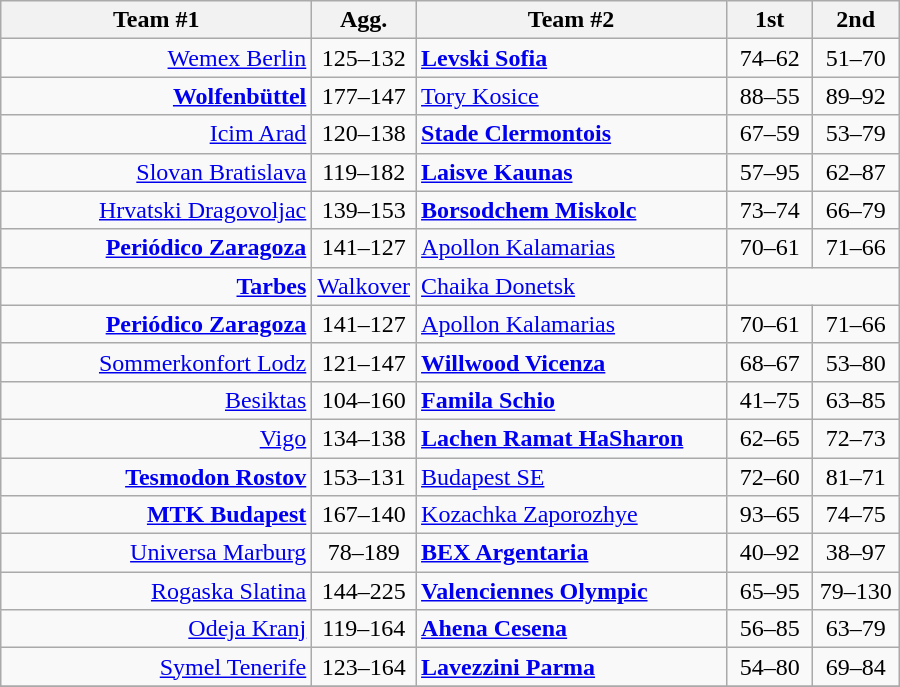<table class=wikitable style="text-align:center">
<tr>
<th width=200>Team #1</th>
<th width=50>Agg.</th>
<th width=200>Team #2</th>
<th width=50>1st</th>
<th width=50>2nd</th>
</tr>
<tr>
<td align=right><a href='#'>Wemex Berlin</a> </td>
<td>125–132</td>
<td align=left> <strong><a href='#'>Levski Sofia</a></strong></td>
<td align=center>74–62</td>
<td align=center>51–70</td>
</tr>
<tr>
<td align=right><strong><a href='#'>Wolfenbüttel</a></strong> </td>
<td>177–147</td>
<td align=left> <a href='#'>Tory Kosice</a></td>
<td align=center>88–55</td>
<td align=center>89–92</td>
</tr>
<tr>
<td align=right><a href='#'>Icim Arad</a> </td>
<td>120–138</td>
<td align=left> <strong><a href='#'>Stade Clermontois</a></strong></td>
<td align=center>67–59</td>
<td align=center>53–79</td>
</tr>
<tr>
<td align=right><a href='#'>Slovan Bratislava</a> </td>
<td>119–182</td>
<td align=left> <strong><a href='#'>Laisve Kaunas</a></strong></td>
<td align=center>57–95</td>
<td align=center>62–87</td>
</tr>
<tr>
<td align=right><a href='#'>Hrvatski Dragovoljac</a> </td>
<td>139–153</td>
<td align=left> <strong><a href='#'>Borsodchem Miskolc</a></strong></td>
<td align=center>73–74</td>
<td align=center>66–79</td>
</tr>
<tr>
<td align=right><strong><a href='#'>Periódico Zaragoza</a></strong> </td>
<td>141–127</td>
<td align=left> <a href='#'>Apollon Kalamarias</a></td>
<td align=center>70–61</td>
<td align=center>71–66</td>
</tr>
<tr>
<td align=right><strong><a href='#'>Tarbes</a></strong> </td>
<td><a href='#'>Walkover</a></td>
<td align=left> <a href='#'>Chaika Donetsk</a></td>
</tr>
<tr>
<td align=right><strong><a href='#'>Periódico Zaragoza</a></strong> </td>
<td>141–127</td>
<td align=left> <a href='#'>Apollon Kalamarias</a></td>
<td align=center>70–61</td>
<td align=center>71–66</td>
</tr>
<tr>
<td align=right><a href='#'>Sommerkonfort Lodz</a> </td>
<td>121–147</td>
<td align=left> <strong><a href='#'>Willwood Vicenza</a></strong></td>
<td align=center>68–67</td>
<td align=center>53–80</td>
</tr>
<tr>
<td align=right><a href='#'>Besiktas</a> </td>
<td>104–160</td>
<td align=left> <strong><a href='#'>Famila Schio</a></strong></td>
<td align=center>41–75</td>
<td align=center>63–85</td>
</tr>
<tr>
<td align=right><a href='#'>Vigo</a> </td>
<td>134–138</td>
<td align=left> <strong><a href='#'>Lachen Ramat HaSharon</a></strong></td>
<td align=center>62–65</td>
<td align=center>72–73</td>
</tr>
<tr>
<td align=right><strong><a href='#'>Tesmodon Rostov</a></strong> </td>
<td>153–131</td>
<td align=left> <a href='#'>Budapest SE</a></td>
<td align=center>72–60</td>
<td align=center>81–71</td>
</tr>
<tr>
<td align=right><strong><a href='#'>MTK Budapest</a></strong> </td>
<td>167–140</td>
<td align=left> <a href='#'>Kozachka Zaporozhye</a></td>
<td align=center>93–65</td>
<td align=center>74–75</td>
</tr>
<tr>
<td align=right><a href='#'>Universa Marburg</a> </td>
<td>78–189</td>
<td align=left> <strong><a href='#'>BEX Argentaria</a></strong></td>
<td align=center>40–92</td>
<td align=center>38–97</td>
</tr>
<tr>
<td align=right><a href='#'>Rogaska Slatina</a> </td>
<td>144–225</td>
<td align=left> <strong><a href='#'>Valenciennes Olympic</a></strong></td>
<td align=center>65–95</td>
<td align=center>79–130</td>
</tr>
<tr>
<td align=right><a href='#'>Odeja Kranj</a> </td>
<td>119–164</td>
<td align=left> <strong><a href='#'>Ahena Cesena</a></strong></td>
<td align=center>56–85</td>
<td align=center>63–79</td>
</tr>
<tr>
<td align=right><a href='#'>Symel Tenerife</a> </td>
<td>123–164</td>
<td align=left> <strong><a href='#'>Lavezzini Parma</a></strong></td>
<td align=center>54–80</td>
<td align=center>69–84</td>
</tr>
<tr>
</tr>
</table>
